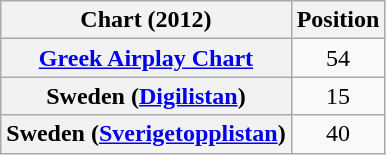<table class="wikitable sortable plainrowheaders" style="text-align:center;">
<tr>
<th>Chart (2012)</th>
<th>Position</th>
</tr>
<tr>
<th scope="row"><a href='#'>Greek Airplay Chart</a></th>
<td>54</td>
</tr>
<tr>
<th scope="row">Sweden (<a href='#'>Digilistan</a>)</th>
<td>15</td>
</tr>
<tr>
<th scope="row">Sweden (<a href='#'>Sverigetopplistan</a>)</th>
<td>40</td>
</tr>
</table>
